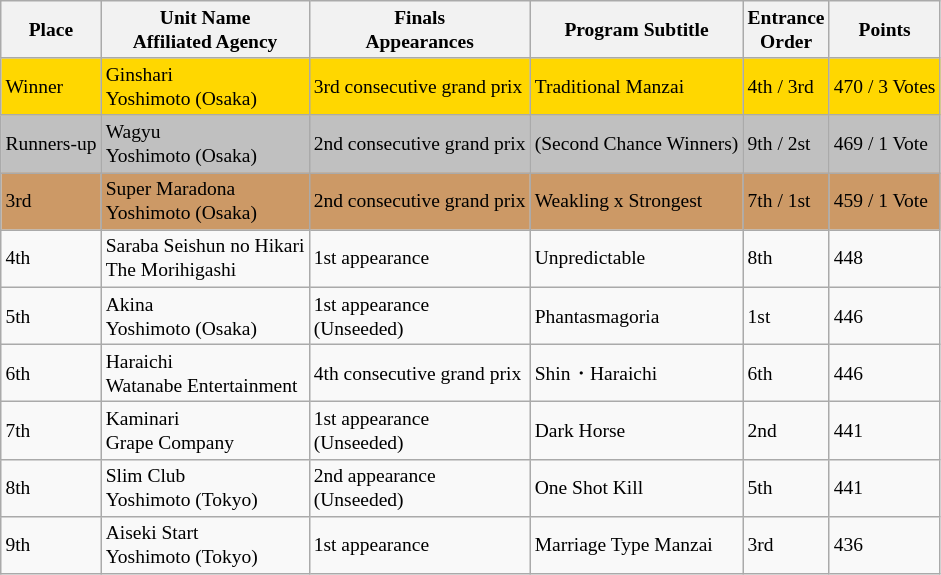<table class="sortable wikitable" style="font-size:small;">
<tr>
<th>Place</th>
<th class="unsortable">Unit Name<br>Affiliated Agency</th>
<th>Finals<br>Appearances</th>
<th class="unsortable">Program Subtitle</th>
<th>Entrance<br>Order</th>
<th>Points</th>
</tr>
<tr style="background-color:gold;">
<td>Winner</td>
<td>Ginshari<br>Yoshimoto (Osaka)</td>
<td>3rd consecutive grand prix</td>
<td>Traditional Manzai</td>
<td>4th / 3rd</td>
<td>470 / 3 Votes</td>
</tr>
<tr style="background-color:silver;">
<td>Runners-up</td>
<td>Wagyu<br>Yoshimoto (Osaka)</td>
<td>2nd consecutive grand prix</td>
<td>(Second Chance Winners)</td>
<td>9th / 2st</td>
<td>469 / 1 Vote</td>
</tr>
<tr style="background-color:#c96;">
<td>3rd</td>
<td>Super Maradona<br>Yoshimoto (Osaka)</td>
<td>2nd consecutive grand prix</td>
<td>Weakling x Strongest</td>
<td>7th / 1st</td>
<td>459 / 1 Vote</td>
</tr>
<tr>
<td>4th</td>
<td>Saraba Seishun no Hikari<br>The Morihigashi</td>
<td>1st appearance</td>
<td>Unpredictable</td>
<td>8th</td>
<td>448</td>
</tr>
<tr>
<td>5th</td>
<td>Akina<br>Yoshimoto (Osaka)</td>
<td>1st appearance<br>(Unseeded)</td>
<td>Phantasmagoria</td>
<td>1st</td>
<td>446</td>
</tr>
<tr>
<td>6th</td>
<td>Haraichi<br>Watanabe Entertainment</td>
<td>4th consecutive grand prix</td>
<td>Shin・Haraichi</td>
<td>6th</td>
<td>446</td>
</tr>
<tr>
<td>7th</td>
<td>Kaminari<br>Grape Company</td>
<td>1st appearance<br>(Unseeded)</td>
<td>Dark Horse</td>
<td>2nd</td>
<td>441</td>
</tr>
<tr>
<td>8th</td>
<td>Slim Club<br>Yoshimoto (Tokyo)</td>
<td>2nd appearance<br>(Unseeded)</td>
<td>One Shot Kill</td>
<td>5th</td>
<td>441</td>
</tr>
<tr>
<td>9th</td>
<td>Aiseki Start<br>Yoshimoto (Tokyo)</td>
<td>1st appearance</td>
<td>Marriage Type Manzai</td>
<td>3rd</td>
<td>436</td>
</tr>
</table>
